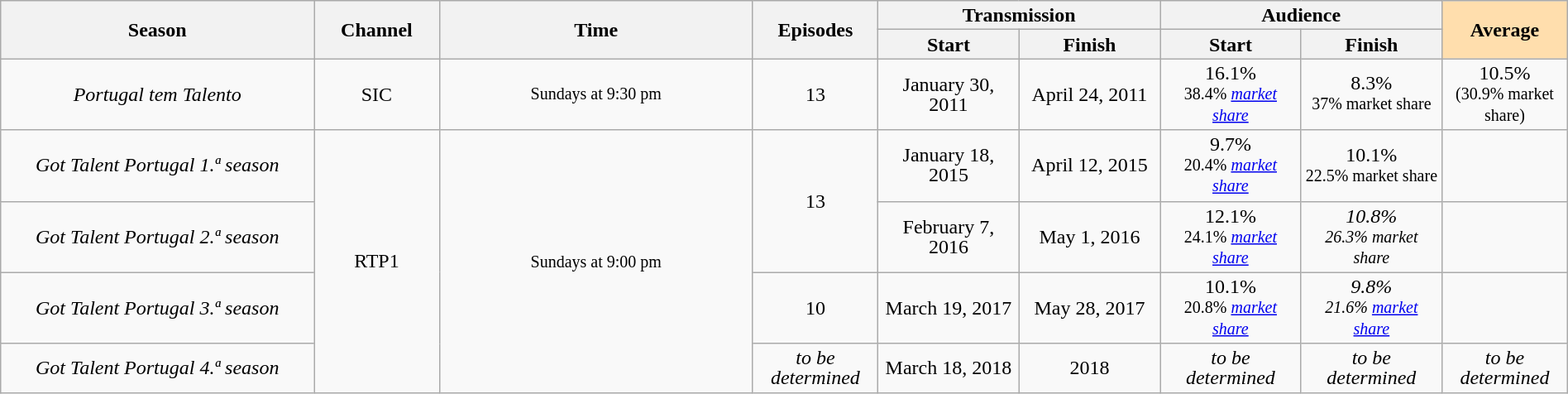<table class="wikitable" style="text-align:center; line-height:16px; width:100%;">
<tr>
<th style="width:20%;" rowspan="2">Season</th>
<th style="width:8%;" rowspan="2">Channel</th>
<th style="width:20%;" rowspan="2">Time</th>
<th style="width:8%;" rowspan="2">Episodes</th>
<th colspan=2>Transmission</th>
<th colspan=2>Audience</th>
<th style="width:10%; background:#ffdead;" rowspan="2">Average</th>
</tr>
<tr>
<th style="width:9%;">Start</th>
<th style="width:9%;">Finish</th>
<th style="width:9%;">Start</th>
<th style="width:9%;">Finish</th>
</tr>
<tr>
<td><em>Portugal tem Talento</em></td>
<td>SIC</td>
<td><small>Sundays at 9:30 pm</small></td>
<td>13</td>
<td>January 30, 2011</td>
<td>April 24, 2011</td>
<td>16.1% <br><small>38.4% <em><a href='#'>market share</a></em></small></td>
<td>8.3% <br><small>37% market share</small></td>
<td>10.5% <br><small>(30.9% market share)</small></td>
</tr>
<tr>
<td><em>Got Talent Portugal 1.ª season</em></td>
<td rowspan="4">RTP1</td>
<td rowspan="4"><small>Sundays at 9:00 pm</small></td>
<td rowspan="2">13</td>
<td>January 18, 2015</td>
<td>April 12, 2015</td>
<td>9.7% <br><small>20.4% <em><a href='#'>market share</a></em></small></td>
<td>10.1% <br><small>22.5% market share</small></td>
<td></td>
</tr>
<tr>
<td><em>Got Talent Portugal 2.ª season</em></td>
<td>February 7, 2016</td>
<td>May 1, 2016</td>
<td>12.1% <br><small>24.1% <em><a href='#'>market share</a></em></small></td>
<td><em>10.8% <br><small>26.3% market share</small></em></td>
<td></td>
</tr>
<tr>
<td><em>Got Talent Portugal 3.ª season</em></td>
<td>10</td>
<td>March 19, 2017</td>
<td>May 28, 2017</td>
<td>10.1% <br><small>20.8% <em><a href='#'>market share</a></em></small></td>
<td><em>9.8% <br><small>21.6% <a href='#'>market share</a></small></em></td>
<td></td>
</tr>
<tr>
<td><em>Got Talent Portugal 4.ª season</em></td>
<td><em>to be determined</em></td>
<td>March 18, 2018</td>
<td>2018</td>
<td><em>to be determined</em></td>
<td><em>to be determined</em></td>
<td><em>to be determined</em></td>
</tr>
</table>
